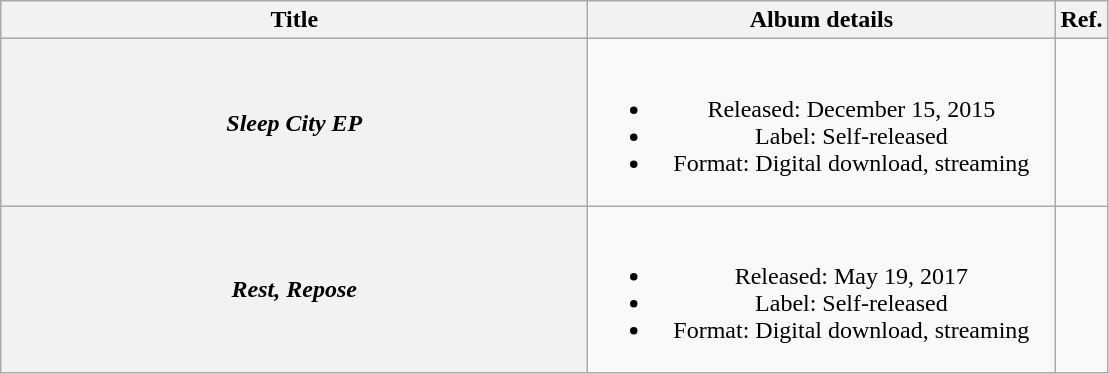<table class="wikitable plainrowheaders" style="text-align:center">
<tr>
<th scope="col" rowspan="1" style="width:24em;">Title</th>
<th scope="col" rowspan="1" style="width:19em;">Album details</th>
<th scope="col" rowspan="1" style="width:0em;">Ref.</th>
</tr>
<tr>
<th scope="row"><em>Sleep City EP</em></th>
<td><br><ul><li>Released: December 15, 2015</li><li>Label: Self-released</li><li>Format: Digital download, streaming</li></ul></td>
<td></td>
</tr>
<tr>
<th scope="row"><em>Rest, Repose</em></th>
<td><br><ul><li>Released: May 19, 2017</li><li>Label: Self-released</li><li>Format: Digital download, streaming</li></ul></td>
<td></td>
</tr>
</table>
